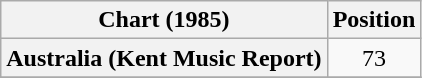<table class="wikitable plainrowheaders">
<tr>
<th scope="col">Chart (1985)</th>
<th scope="col">Position</th>
</tr>
<tr>
<th scope="row">Australia (Kent Music Report)</th>
<td style="text-align:center;">73</td>
</tr>
<tr>
</tr>
</table>
